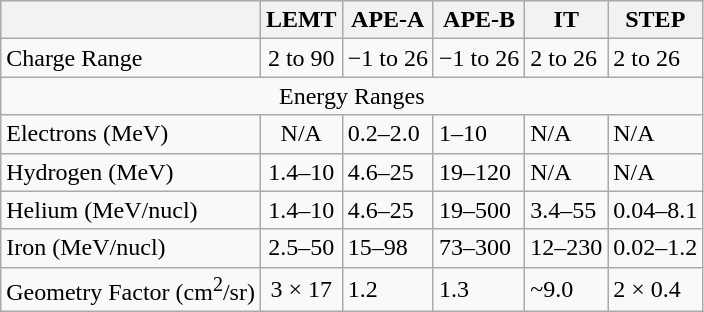<table class="wikitable">
<tr style="background:#efefef;">
<th></th>
<th>LEMT</th>
<th>APE-A</th>
<th>APE-B</th>
<th>IT</th>
<th>STEP</th>
</tr>
<tr>
<td scope="row">Charge Range</td>
<td align="center">2 to 90</td>
<td>−1 to 26</td>
<td>−1 to 26</td>
<td>2 to 26</td>
<td>2 to 26</td>
</tr>
<tr>
<td scope="row" colspan="6" align="center">Energy Ranges</td>
</tr>
<tr>
<td scope="row">Electrons (MeV)</td>
<td align="center">N/A</td>
<td>0.2–2.0</td>
<td>1–10</td>
<td>N/A</td>
<td>N/A</td>
</tr>
<tr>
<td scope="row">Hydrogen (MeV)</td>
<td align="center">1.4–10</td>
<td>4.6–25</td>
<td>19–120</td>
<td>N/A</td>
<td>N/A</td>
</tr>
<tr>
<td scope="row">Helium (MeV/nucl)</td>
<td align="center">1.4–10</td>
<td>4.6–25</td>
<td>19–500</td>
<td>3.4–55</td>
<td>0.04–8.1</td>
</tr>
<tr>
<td scope="row">Iron (MeV/nucl)</td>
<td align="center">2.5–50</td>
<td>15–98</td>
<td>73–300</td>
<td>12–230</td>
<td>0.02–1.2</td>
</tr>
<tr>
<td scope="row">Geometry Factor (cm<sup>2</sup>/sr)</td>
<td align="center">3 × 17</td>
<td>1.2</td>
<td>1.3</td>
<td>~9.0</td>
<td>2 × 0.4</td>
</tr>
</table>
